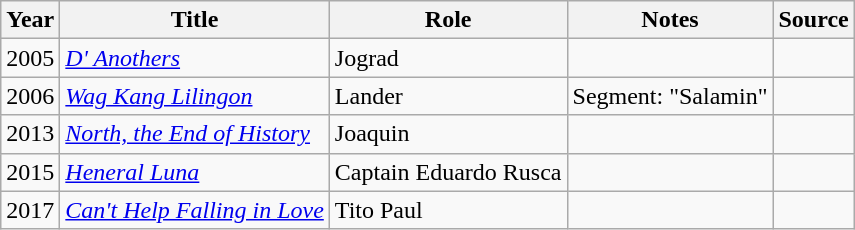<table class="wikitable sortable">
<tr>
<th>Year</th>
<th>Title</th>
<th>Role</th>
<th class="unsortable">Notes</th>
<th class="unsortable">Source</th>
</tr>
<tr>
<td>2005</td>
<td><em><a href='#'>D' Anothers</a></em></td>
<td>Jograd</td>
<td></td>
<td></td>
</tr>
<tr>
<td>2006</td>
<td><em><a href='#'>Wag Kang Lilingon</a></em></td>
<td>Lander</td>
<td>Segment: "Salamin"</td>
<td></td>
</tr>
<tr>
<td>2013</td>
<td><em><a href='#'>North, the End of History</a></em></td>
<td>Joaquin</td>
<td></td>
<td></td>
</tr>
<tr>
<td>2015</td>
<td><em><a href='#'>Heneral Luna</a></em></td>
<td>Captain Eduardo Rusca</td>
<td></td>
<td></td>
</tr>
<tr>
<td>2017</td>
<td><em><a href='#'>Can't Help Falling in Love</a></em></td>
<td>Tito Paul</td>
<td></td>
<td></td>
</tr>
</table>
